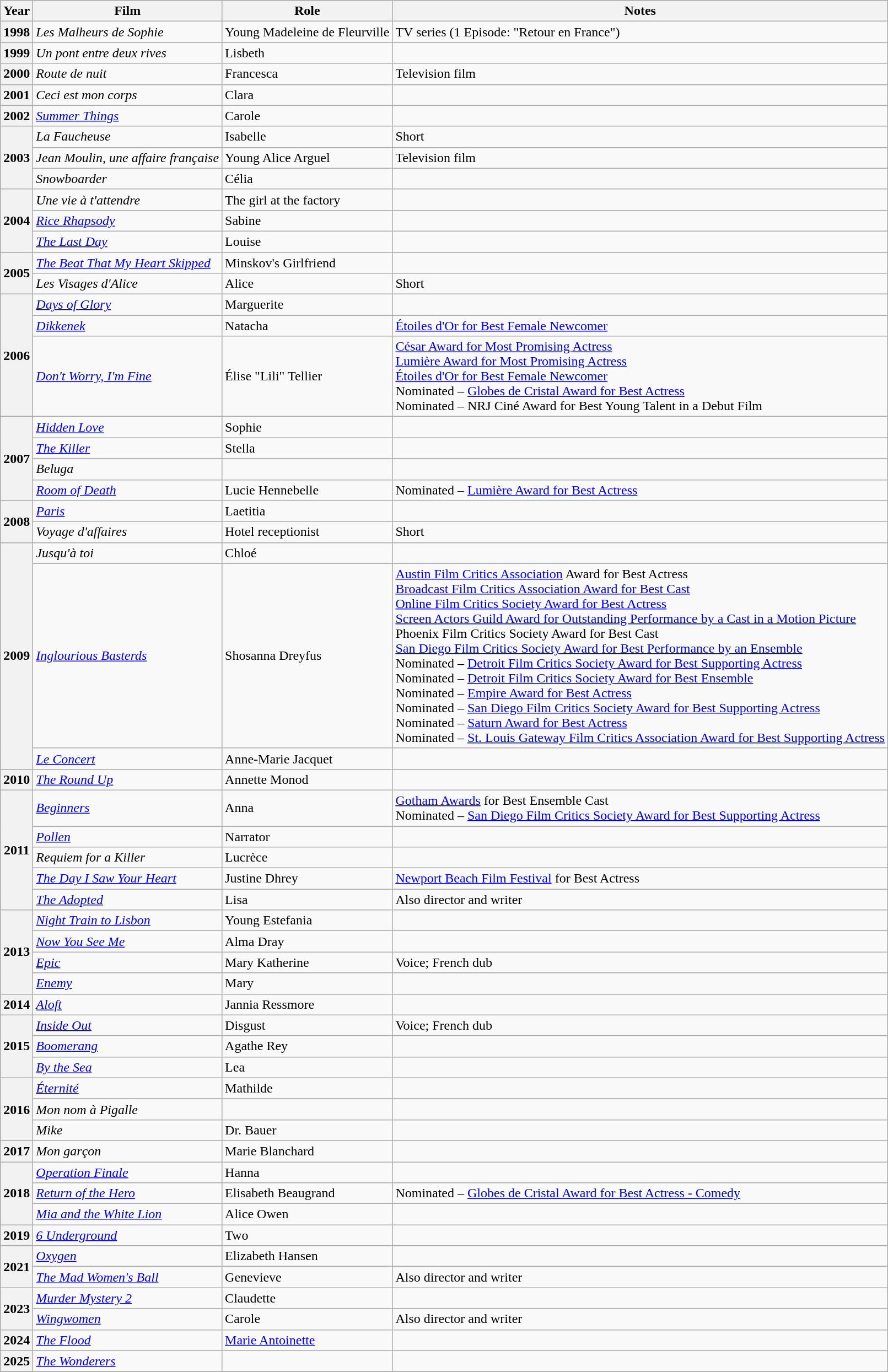<table class="wikitable sortable">
<tr>
<th>Year</th>
<th>Film</th>
<th>Role</th>
<th class="unsortable">Notes</th>
</tr>
<tr>
<th>1998</th>
<td><em>Les Malheurs de Sophie</em></td>
<td>Young Madeleine de Fleurville</td>
<td>TV series (1 Episode: "Retour en France")</td>
</tr>
<tr>
<th>1999</th>
<td><em>Un pont entre deux rives</em></td>
<td>Lisbeth</td>
<td></td>
</tr>
<tr>
<th>2000</th>
<td><em>Route de nuit</em></td>
<td>Francesca</td>
<td>Television film</td>
</tr>
<tr>
<th>2001</th>
<td><em>Ceci est mon corps</em></td>
<td>Clara</td>
<td></td>
</tr>
<tr>
<th>2002</th>
<td><em><a href='#'>Summer Things</a></em></td>
<td>Carole</td>
<td></td>
</tr>
<tr>
<th rowspan="3">2003</th>
<td><em>La Faucheuse</em></td>
<td>Isabelle</td>
<td>Short</td>
</tr>
<tr>
<td><em>Jean Moulin, une affaire française</em></td>
<td>Young Alice Arguel</td>
<td>Television film</td>
</tr>
<tr>
<td><em>Snowboarder</em></td>
<td>Célia</td>
<td></td>
</tr>
<tr>
<th rowspan="3">2004</th>
<td><em>Une vie à t'attendre</em></td>
<td>The girl at the factory</td>
<td></td>
</tr>
<tr>
<td><em><a href='#'>Rice Rhapsody</a></em></td>
<td>Sabine</td>
<td></td>
</tr>
<tr>
<td><em><a href='#'>The Last Day</a></em></td>
<td>Louise</td>
<td></td>
</tr>
<tr>
<th rowspan="2">2005</th>
<td><em><a href='#'>The Beat That My Heart Skipped</a></em></td>
<td>Minskov's Girlfriend</td>
<td></td>
</tr>
<tr>
<td><em>Les Visages d'Alice</em></td>
<td>Alice</td>
<td>Short</td>
</tr>
<tr>
<th rowspan="3">2006</th>
<td><em><a href='#'>Days of Glory</a></em></td>
<td>Marguerite</td>
<td></td>
</tr>
<tr>
<td><em><a href='#'>Dikkenek</a></em></td>
<td>Natacha</td>
<td><a href='#'>Étoiles d'Or for Best Female Newcomer</a></td>
</tr>
<tr>
<td><em><a href='#'>Don't Worry, I'm Fine</a></em></td>
<td>Élise "Lili" Tellier</td>
<td><a href='#'>César Award for Most Promising Actress</a><br><a href='#'>Lumière Award for Most Promising Actress</a><br><a href='#'>Étoiles d'Or for Best Female Newcomer</a><br>Nominated – <a href='#'>Globes de Cristal Award for Best Actress</a><br>Nominated – NRJ Ciné Award for Best Young Talent in a Debut Film</td>
</tr>
<tr>
<th rowspan="4">2007</th>
<td><em><a href='#'>Hidden Love</a></em></td>
<td>Sophie</td>
<td></td>
</tr>
<tr>
<td><em><a href='#'>The Killer</a></em></td>
<td>Stella</td>
<td></td>
</tr>
<tr>
<td><em>Beluga</em></td>
<td></td>
<td></td>
</tr>
<tr>
<td><em><a href='#'>Room of Death</a></em></td>
<td>Lucie Hennebelle</td>
<td>Nominated – <a href='#'>Lumière Award for Best Actress</a></td>
</tr>
<tr>
<th rowspan="2">2008</th>
<td><em><a href='#'>Paris</a></em></td>
<td>Laetitia</td>
<td></td>
</tr>
<tr>
<td><em>Voyage d'affaires</em></td>
<td>Hotel receptionist</td>
<td>Short</td>
</tr>
<tr>
<th rowspan="3">2009</th>
<td><em>Jusqu'à toi</em></td>
<td>Chloé</td>
<td></td>
</tr>
<tr>
<td><em><a href='#'>Inglourious Basterds</a></em></td>
<td>Shosanna Dreyfus</td>
<td><a href='#'>Austin Film Critics Association</a> Award for Best Actress<br><a href='#'>Broadcast Film Critics Association Award for Best Cast</a><br><a href='#'>Online Film Critics Society Award for Best Actress</a><br><a href='#'>Screen Actors Guild Award for Outstanding Performance by a Cast in a Motion Picture</a><br>Phoenix Film Critics Society Award for Best Cast<br><a href='#'>San Diego Film Critics Society Award for Best Performance by an Ensemble</a><br>Nominated – <a href='#'>Detroit Film Critics Society Award for Best Supporting Actress</a><br>Nominated – <a href='#'>Detroit Film Critics Society Award for Best Ensemble</a><br>Nominated – <a href='#'>Empire Award for Best Actress</a><br>Nominated – <a href='#'>San Diego Film Critics Society Award for Best Supporting Actress</a><br>Nominated – <a href='#'>Saturn Award for Best Actress</a><br>Nominated –  <a href='#'>St. Louis Gateway Film Critics Association Award for Best Supporting Actress</a></td>
</tr>
<tr>
<td><em><a href='#'>Le Concert</a></em></td>
<td>Anne-Marie Jacquet</td>
<td></td>
</tr>
<tr>
<th>2010</th>
<td><em><a href='#'>The Round Up</a></em></td>
<td>Annette Monod</td>
<td></td>
</tr>
<tr>
<th rowspan="5">2011</th>
<td><em><a href='#'>Beginners</a></em></td>
<td>Anna</td>
<td><a href='#'>Gotham Awards</a> for Best Ensemble Cast<br>Nominated – <a href='#'>San Diego Film Critics Society Award for Best Supporting Actress</a></td>
</tr>
<tr>
<td><em><a href='#'>Pollen</a></em></td>
<td>Narrator</td>
<td></td>
</tr>
<tr>
<td><em>Requiem for a Killer</em></td>
<td>Lucrèce</td>
<td></td>
</tr>
<tr>
<td><em><a href='#'>The Day I Saw Your Heart</a></em></td>
<td>Justine Dhrey</td>
<td><a href='#'>Newport Beach Film Festival</a> for Best Actress</td>
</tr>
<tr>
<td><em><a href='#'>The Adopted</a></em></td>
<td>Lisa</td>
<td>Also director and writer</td>
</tr>
<tr>
<th rowspan="4">2013</th>
<td><em><a href='#'>Night Train to Lisbon</a></em></td>
<td>Young Estefania</td>
<td></td>
</tr>
<tr>
<td><em><a href='#'>Now You See Me</a></em></td>
<td>Alma Dray</td>
<td></td>
</tr>
<tr>
<td><em><a href='#'>Epic</a></em></td>
<td>Mary Katherine</td>
<td>Voice; French dub</td>
</tr>
<tr>
<td><em><a href='#'>Enemy</a></em></td>
<td>Mary</td>
<td></td>
</tr>
<tr>
<th rowspan="1">2014</th>
<td><em><a href='#'>Aloft</a></em></td>
<td>Jannia Ressmore</td>
<td></td>
</tr>
<tr>
<th rowspan="3">2015</th>
<td><em><a href='#'>Inside Out</a></em></td>
<td>Disgust</td>
<td>Voice; French dub</td>
</tr>
<tr>
<td><em><a href='#'>Boomerang</a></em></td>
<td>Agathe Rey</td>
<td></td>
</tr>
<tr>
<td><em><a href='#'>By the Sea</a></em></td>
<td>Lea</td>
<td></td>
</tr>
<tr>
<th rowspan="3">2016</th>
<td><em><a href='#'>Éternité</a></em></td>
<td>Mathilde</td>
<td></td>
</tr>
<tr>
<td><em>Mon nom à Pigalle</em></td>
<td></td>
<td></td>
</tr>
<tr>
<td><em>Mike</em></td>
<td>Dr. Bauer</td>
<td></td>
</tr>
<tr>
<th>2017</th>
<td><em>Mon garçon</em></td>
<td>Marie Blanchard</td>
<td></td>
</tr>
<tr>
<th rowspan="3">2018</th>
<td><em><a href='#'>Operation Finale</a></em></td>
<td>Hanna</td>
<td></td>
</tr>
<tr>
<td><em><a href='#'>Return of the Hero</a></em></td>
<td>Elisabeth Beaugrand</td>
<td>Nominated – <a href='#'>Globes de Cristal Award for Best Actress - Comedy</a></td>
</tr>
<tr>
<td><em><a href='#'>Mia and the White Lion</a></em></td>
<td>Alice Owen</td>
<td></td>
</tr>
<tr>
<th>2019</th>
<td><em><a href='#'>6 Underground</a></em></td>
<td>Two</td>
<td></td>
</tr>
<tr>
<th rowspan="2">2021</th>
<td><em><a href='#'>Oxygen</a></em></td>
<td>Elizabeth Hansen</td>
<td></td>
</tr>
<tr>
<td><em><a href='#'>The Mad Women's Ball</a></em></td>
<td>Genevieve</td>
<td>Also director and writer</td>
</tr>
<tr>
<th rowspan="2">2023</th>
<td><em><a href='#'>Murder Mystery 2</a></em></td>
<td>Claudette</td>
<td></td>
</tr>
<tr>
<td><em><a href='#'>Wingwomen</a></em></td>
<td>Carole</td>
<td>Also director and writer</td>
</tr>
<tr>
<th>2024</th>
<td><em><a href='#'>The Flood</a></em></td>
<td><a href='#'>Marie Antoinette</a></td>
<td></td>
</tr>
<tr>
<th>2025</th>
<td><em><a href='#'>The Wonderers</a></td>
<td></td>
<td></td>
</tr>
<tr>
</tr>
</table>
